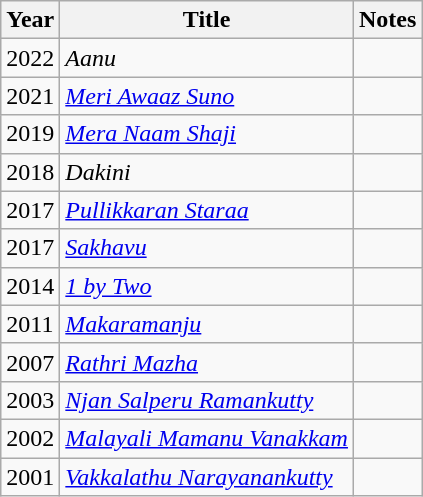<table class="wikitable">
<tr>
<th>Year</th>
<th>Title</th>
<th>Notes</th>
</tr>
<tr align="centre">
<td align="centre">2022</td>
<td style="text-align:left;"><em>Aanu</em></td>
<td></td>
</tr>
<tr align="centre">
<td align="centre">2021</td>
<td style="text-align:left;"><em><a href='#'>Meri Awaaz Suno</a></em></td>
<td></td>
</tr>
<tr align="centre">
<td align="centre">2019</td>
<td style="text-align:left;"><em><a href='#'>Mera Naam Shaji</a></em></td>
<td></td>
</tr>
<tr align="centre">
<td align="centre">2018</td>
<td style="text-align:left;"><em>Dakini</em></td>
<td></td>
</tr>
<tr align="centre">
<td align="centre">2017</td>
<td style="text-align:left;"><em><a href='#'>Pullikkaran Staraa</a></em></td>
<td></td>
</tr>
<tr align="centre">
<td align="centre">2017</td>
<td style="text-align:left;"><em><a href='#'>Sakhavu</a></em></td>
<td></td>
</tr>
<tr align="centre">
<td align="centre">2014</td>
<td style="text-align:left;"><em><a href='#'>1 by Two</a></em></td>
<td></td>
</tr>
<tr align="centre">
<td align="centre">2011</td>
<td style="text-align:left;"><em><a href='#'>Makaramanju</a></em></td>
<td></td>
</tr>
<tr align="centre">
<td align="centre">2007</td>
<td style="text-align:left;"><em><a href='#'>Rathri Mazha</a></em></td>
<td></td>
</tr>
<tr align="centre">
<td align="centre">2003</td>
<td style="text-align:left;"><em><a href='#'>Njan Salperu Ramankutty</a></em></td>
<td></td>
</tr>
<tr align="centre">
<td align="centre">2002</td>
<td style="text-align:left;"><em><a href='#'>Malayali Mamanu Vanakkam</a></em></td>
<td></td>
</tr>
<tr align="centre">
<td align="centre">2001</td>
<td style="text-align:left;"><em><a href='#'>Vakkalathu Narayanankutty</a></em></td>
<td></td>
</tr>
</table>
